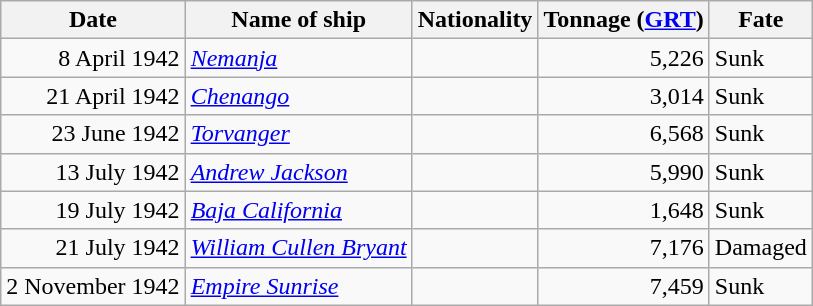<table class="wikitable sortable">
<tr>
<th>Date</th>
<th>Name of ship</th>
<th>Nationality</th>
<th>Tonnage (<a href='#'>GRT</a>)</th>
<th>Fate</th>
</tr>
<tr>
<td align="right">8 April 1942</td>
<td align="left"><a href='#'><em>Nemanja</em></a></td>
<td></td>
<td align="right">5,226</td>
<td>Sunk</td>
</tr>
<tr>
<td align="right">21 April 1942</td>
<td align="left"><a href='#'><em>Chenango</em></a></td>
<td></td>
<td align="right">3,014</td>
<td>Sunk</td>
</tr>
<tr>
<td align="right">23 June 1942</td>
<td align="left"><a href='#'><em>Torvanger</em></a></td>
<td></td>
<td align="right">6,568</td>
<td>Sunk</td>
</tr>
<tr>
<td align="right">13 July 1942</td>
<td align="left"><a href='#'><em>Andrew Jackson</em></a></td>
<td></td>
<td align="right">5,990</td>
<td>Sunk</td>
</tr>
<tr>
<td align="right">19 July 1942</td>
<td align="left"><a href='#'><em>Baja California</em></a></td>
<td></td>
<td align="right">1,648</td>
<td>Sunk</td>
</tr>
<tr>
<td align="right">21 July 1942</td>
<td align="left"><a href='#'><em>William Cullen Bryant</em></a></td>
<td></td>
<td align="right">7,176</td>
<td>Damaged</td>
</tr>
<tr>
<td align="right">2 November 1942</td>
<td align="left"><a href='#'><em>Empire Sunrise</em></a></td>
<td></td>
<td align="right">7,459</td>
<td>Sunk</td>
</tr>
</table>
